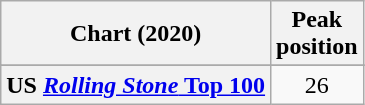<table class="wikitable sortable plainrowheaders" style="text-align:center">
<tr>
<th scope="col">Chart (2020)</th>
<th scope="col">Peak<br>position</th>
</tr>
<tr>
</tr>
<tr>
</tr>
<tr>
<th scope="row">US <a href='#'><em>Rolling Stone</em> Top 100</a></th>
<td>26</td>
</tr>
</table>
